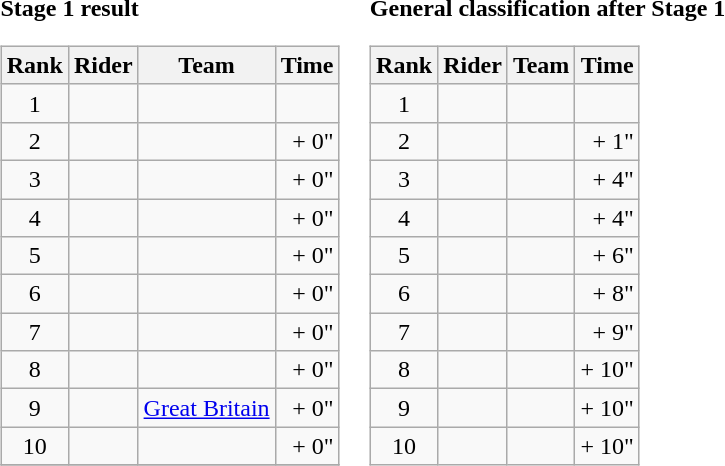<table>
<tr>
<td><strong>Stage 1 result</strong><br><table class="wikitable">
<tr>
<th>Rank</th>
<th>Rider</th>
<th>Team</th>
<th>Time</th>
</tr>
<tr>
<td style="text-align:center">1</td>
<td></td>
<td></td>
<td align="right"></td>
</tr>
<tr>
<td style="text-align:center">2</td>
<td></td>
<td></td>
<td align="right">+ 0"</td>
</tr>
<tr>
<td style="text-align:center">3</td>
<td></td>
<td></td>
<td align="right">+ 0"</td>
</tr>
<tr>
<td style="text-align:center">4</td>
<td></td>
<td></td>
<td align="right">+ 0"</td>
</tr>
<tr>
<td style="text-align:center">5</td>
<td></td>
<td></td>
<td align="right">+ 0"</td>
</tr>
<tr>
<td style="text-align:center">6</td>
<td></td>
<td></td>
<td align="right">+ 0"</td>
</tr>
<tr>
<td style="text-align:center">7</td>
<td></td>
<td></td>
<td align="right">+ 0"</td>
</tr>
<tr>
<td style="text-align:center">8</td>
<td></td>
<td></td>
<td align="right">+ 0"</td>
</tr>
<tr>
<td style="text-align:center">9</td>
<td></td>
<td><a href='#'>Great Britain</a></td>
<td align="right">+ 0"</td>
</tr>
<tr>
<td style="text-align:center">10</td>
<td></td>
<td></td>
<td align="right">+ 0"</td>
</tr>
<tr>
</tr>
</table>
</td>
<td><strong>General classification after Stage 1</strong><br><table class="wikitable">
<tr>
<th>Rank</th>
<th>Rider</th>
<th>Team</th>
<th>Time</th>
</tr>
<tr>
<td style="text-align:center">1</td>
<td>  </td>
<td></td>
<td align="right"></td>
</tr>
<tr>
<td style="text-align:center">2</td>
<td> </td>
<td></td>
<td align="right">+ 1"</td>
</tr>
<tr>
<td style="text-align:center">3</td>
<td></td>
<td></td>
<td align="right">+ 4"</td>
</tr>
<tr>
<td style="text-align:center">4</td>
<td> </td>
<td></td>
<td align="right">+ 4"</td>
</tr>
<tr>
<td style="text-align:center">5</td>
<td></td>
<td></td>
<td align="right">+ 6"</td>
</tr>
<tr>
<td style="text-align:center">6</td>
<td></td>
<td></td>
<td align="right">+ 8"</td>
</tr>
<tr>
<td style="text-align:center">7</td>
<td></td>
<td></td>
<td align="right">+ 9"</td>
</tr>
<tr>
<td style="text-align:center">8</td>
<td></td>
<td></td>
<td align="right">+ 10"</td>
</tr>
<tr>
<td style="text-align:center">9</td>
<td></td>
<td></td>
<td align="right">+ 10"</td>
</tr>
<tr>
<td style="text-align:center">10</td>
<td></td>
<td></td>
<td align="right">+ 10"</td>
</tr>
</table>
</td>
</tr>
</table>
